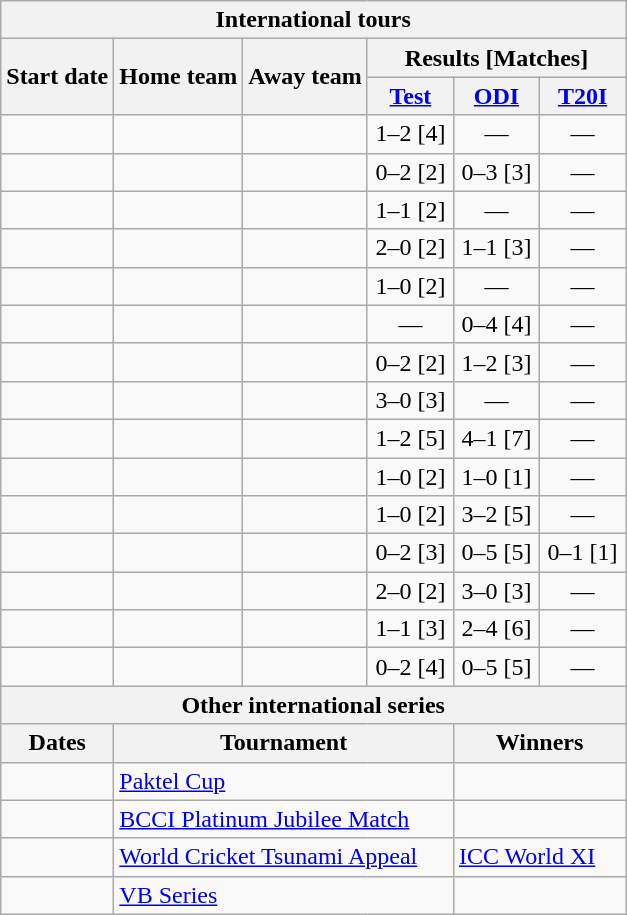<table class="wikitable sortable" style="text-align:center; white-space:nowrap">
<tr>
<th colspan=6>International tours</th>
</tr>
<tr>
<th rowspan=2>Start date</th>
<th rowspan=2>Home team</th>
<th rowspan=2>Away team</th>
<th colspan=3 class="unsortable">Results [Matches]</th>
</tr>
<tr>
<th width=50><a href='#'>Test</a></th>
<th width=50><a href='#'>ODI</a></th>
<th width=50><a href='#'>T20I</a></th>
</tr>
<tr>
<td style="text-align:left"><a href='#'></a></td>
<td style="text-align:left"></td>
<td style="text-align:left"></td>
<td>1–2 [4]</td>
<td>—</td>
<td>—</td>
</tr>
<tr>
<td style="text-align:left"><a href='#'></a></td>
<td style="text-align:left"></td>
<td style="text-align:left"></td>
<td>0–2 [2]</td>
<td>0–3 [3]</td>
<td>—</td>
</tr>
<tr>
<td style="text-align:left"><a href='#'></a></td>
<td style="text-align:left"></td>
<td style="text-align:left"></td>
<td>1–1 [2]</td>
<td>—</td>
<td>—</td>
</tr>
<tr>
<td style="text-align:left"><a href='#'></a></td>
<td style="text-align:left"></td>
<td style="text-align:left"></td>
<td>2–0 [2]</td>
<td>1–1 [3]</td>
<td>—</td>
</tr>
<tr>
<td style="text-align:left"><a href='#'></a></td>
<td style="text-align:left"></td>
<td style="text-align:left"></td>
<td>1–0 [2]</td>
<td>—</td>
<td>—</td>
</tr>
<tr>
<td style="text-align:left"><a href='#'></a></td>
<td style="text-align:left"></td>
<td style="text-align:left"></td>
<td>—</td>
<td>0–4 [4]</td>
<td>—</td>
</tr>
<tr>
<td style="text-align:left"><a href='#'></a></td>
<td style="text-align:left"></td>
<td style="text-align:left"></td>
<td>0–2 [2]</td>
<td>1–2 [3]</td>
<td>—</td>
</tr>
<tr>
<td style="text-align:left"><a href='#'></a></td>
<td style="text-align:left"></td>
<td style="text-align:left"></td>
<td>3–0 [3]</td>
<td>—</td>
<td>—</td>
</tr>
<tr>
<td style="text-align:left"><a href='#'></a></td>
<td style="text-align:left"></td>
<td style="text-align:left"></td>
<td>1–2 [5]</td>
<td>4–1 [7]</td>
<td>—</td>
</tr>
<tr>
<td style="text-align:left"><a href='#'></a></td>
<td style="text-align:left"></td>
<td style="text-align:left"></td>
<td>1–0 [2]</td>
<td>1–0 [1]</td>
<td>—</td>
</tr>
<tr>
<td style="text-align:left"><a href='#'></a></td>
<td style="text-align:left"></td>
<td style="text-align:left"></td>
<td>1–0 [2]</td>
<td>3–2 [5]</td>
<td>—</td>
</tr>
<tr>
<td style="text-align:left"><a href='#'></a></td>
<td style="text-align:left"></td>
<td style="text-align:left"></td>
<td>0–2 [3]</td>
<td>0–5 [5]</td>
<td>0–1 [1]</td>
</tr>
<tr>
<td style="text-align:left"><a href='#'></a></td>
<td style="text-align:left"></td>
<td style="text-align:left"></td>
<td>2–0 [2]</td>
<td>3–0 [3]</td>
<td>—</td>
</tr>
<tr>
<td style="text-align:left"><a href='#'></a></td>
<td style="text-align:left"></td>
<td style="text-align:left"></td>
<td>1–1 [3]</td>
<td>2–4 [6]</td>
<td>—</td>
</tr>
<tr>
<td style="text-align:left"><a href='#'></a></td>
<td style="text-align:left"></td>
<td style="text-align:left"></td>
<td>0–2 [4]</td>
<td>0–5 [5]</td>
<td>—</td>
</tr>
<tr class="sortbottom">
<th colspan=6>Other international series</th>
</tr>
<tr class="sortbottom">
<th>Dates</th>
<th colspan=3>Tournament</th>
<th colspan=2>Winners</th>
</tr>
<tr class="sortbottom">
<td style="text-align:left"><a href='#'></a></td>
<td style="text-align:left" colspan=3> <a href='#'>Paktel Cup</a></td>
<td style="text-align:left" colspan=2></td>
</tr>
<tr class="sortbottom">
<td style="text-align:left"><a href='#'></a></td>
<td style="text-align:left" colspan=3> <a href='#'>BCCI Platinum Jubilee Match</a></td>
<td style="text-align:left" colspan=2></td>
</tr>
<tr class="sortbottom">
<td style="text-align:left"><a href='#'></a></td>
<td style="text-align:left" colspan=3> <a href='#'>World Cricket Tsunami Appeal</a></td>
<td style="text-align:left" colspan=2><a href='#'>ICC World XI</a></td>
</tr>
<tr class="sortbottom">
<td style="text-align:left"><a href='#'></a></td>
<td style="text-align:left" colspan=3> <a href='#'>VB Series</a></td>
<td style="text-align:left" colspan=2></td>
</tr>
</table>
